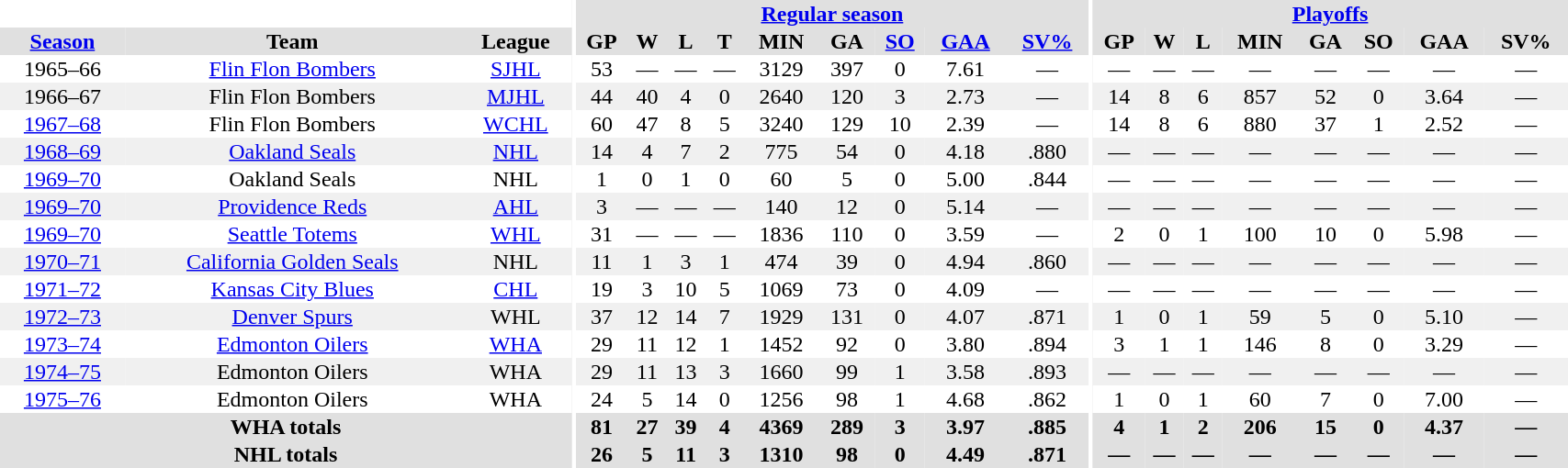<table border="0" cellpadding="1" cellspacing="0" style="width:90%; text-align:center;">
<tr bgcolor="#e0e0e0">
<th colspan="3" bgcolor="#ffffff"></th>
<th rowspan="99" bgcolor="#ffffff"></th>
<th colspan="9" bgcolor="#e0e0e0"><a href='#'>Regular season</a></th>
<th rowspan="99" bgcolor="#ffffff"></th>
<th colspan="8" bgcolor="#e0e0e0"><a href='#'>Playoffs</a></th>
</tr>
<tr bgcolor="#e0e0e0">
<th><a href='#'>Season</a></th>
<th>Team</th>
<th>League</th>
<th>GP</th>
<th>W</th>
<th>L</th>
<th>T</th>
<th>MIN</th>
<th>GA</th>
<th><a href='#'>SO</a></th>
<th><a href='#'>GAA</a></th>
<th><a href='#'>SV%</a></th>
<th>GP</th>
<th>W</th>
<th>L</th>
<th>MIN</th>
<th>GA</th>
<th>SO</th>
<th>GAA</th>
<th>SV%</th>
</tr>
<tr>
<td>1965–66</td>
<td><a href='#'>Flin Flon Bombers</a></td>
<td><a href='#'>SJHL</a></td>
<td>53</td>
<td>—</td>
<td>—</td>
<td>—</td>
<td>3129</td>
<td>397</td>
<td>0</td>
<td>7.61</td>
<td>—</td>
<td>—</td>
<td>—</td>
<td>—</td>
<td>—</td>
<td>—</td>
<td>—</td>
<td>—</td>
<td>—</td>
</tr>
<tr bgcolor="#f0f0f0">
<td>1966–67</td>
<td>Flin Flon Bombers</td>
<td><a href='#'>MJHL</a></td>
<td>44</td>
<td>40</td>
<td>4</td>
<td>0</td>
<td>2640</td>
<td>120</td>
<td>3</td>
<td>2.73</td>
<td>—</td>
<td>14</td>
<td>8</td>
<td>6</td>
<td>857</td>
<td>52</td>
<td>0</td>
<td>3.64</td>
<td>—</td>
</tr>
<tr>
<td><a href='#'>1967–68</a></td>
<td>Flin Flon Bombers</td>
<td><a href='#'>WCHL</a></td>
<td>60</td>
<td>47</td>
<td>8</td>
<td>5</td>
<td>3240</td>
<td>129</td>
<td>10</td>
<td>2.39</td>
<td>—</td>
<td>14</td>
<td>8</td>
<td>6</td>
<td>880</td>
<td>37</td>
<td>1</td>
<td>2.52</td>
<td>—</td>
</tr>
<tr bgcolor="#f0f0f0">
<td><a href='#'>1968–69</a></td>
<td><a href='#'>Oakland Seals</a></td>
<td><a href='#'>NHL</a></td>
<td>14</td>
<td>4</td>
<td>7</td>
<td>2</td>
<td>775</td>
<td>54</td>
<td>0</td>
<td>4.18</td>
<td>.880</td>
<td>—</td>
<td>—</td>
<td>—</td>
<td>—</td>
<td>—</td>
<td>—</td>
<td>—</td>
<td>—</td>
</tr>
<tr>
<td><a href='#'>1969–70</a></td>
<td>Oakland Seals</td>
<td>NHL</td>
<td>1</td>
<td>0</td>
<td>1</td>
<td>0</td>
<td>60</td>
<td>5</td>
<td>0</td>
<td>5.00</td>
<td>.844</td>
<td>—</td>
<td>—</td>
<td>—</td>
<td>—</td>
<td>—</td>
<td>—</td>
<td>—</td>
<td>—</td>
</tr>
<tr bgcolor="#f0f0f0">
<td><a href='#'>1969–70</a></td>
<td><a href='#'>Providence Reds</a></td>
<td><a href='#'>AHL</a></td>
<td>3</td>
<td>—</td>
<td>—</td>
<td>—</td>
<td>140</td>
<td>12</td>
<td>0</td>
<td>5.14</td>
<td>—</td>
<td>—</td>
<td>—</td>
<td>—</td>
<td>—</td>
<td>—</td>
<td>—</td>
<td>—</td>
<td>—</td>
</tr>
<tr>
<td><a href='#'>1969–70</a></td>
<td><a href='#'>Seattle Totems</a></td>
<td><a href='#'>WHL</a></td>
<td>31</td>
<td>—</td>
<td>—</td>
<td>—</td>
<td>1836</td>
<td>110</td>
<td>0</td>
<td>3.59</td>
<td>—</td>
<td>2</td>
<td>0</td>
<td>1</td>
<td>100</td>
<td>10</td>
<td>0</td>
<td>5.98</td>
<td>—</td>
</tr>
<tr bgcolor="#f0f0f0">
<td><a href='#'>1970–71</a></td>
<td><a href='#'>California Golden Seals</a></td>
<td>NHL</td>
<td>11</td>
<td>1</td>
<td>3</td>
<td>1</td>
<td>474</td>
<td>39</td>
<td>0</td>
<td>4.94</td>
<td>.860</td>
<td>—</td>
<td>—</td>
<td>—</td>
<td>—</td>
<td>—</td>
<td>—</td>
<td>—</td>
<td>—</td>
</tr>
<tr>
<td><a href='#'>1971–72</a></td>
<td><a href='#'>Kansas City Blues</a></td>
<td><a href='#'>CHL</a></td>
<td>19</td>
<td>3</td>
<td>10</td>
<td>5</td>
<td>1069</td>
<td>73</td>
<td>0</td>
<td>4.09</td>
<td>—</td>
<td>—</td>
<td>—</td>
<td>—</td>
<td>—</td>
<td>—</td>
<td>—</td>
<td>—</td>
<td>—</td>
</tr>
<tr bgcolor="#f0f0f0">
<td><a href='#'>1972–73</a></td>
<td><a href='#'>Denver Spurs</a></td>
<td>WHL</td>
<td>37</td>
<td>12</td>
<td>14</td>
<td>7</td>
<td>1929</td>
<td>131</td>
<td>0</td>
<td>4.07</td>
<td>.871</td>
<td>1</td>
<td>0</td>
<td>1</td>
<td>59</td>
<td>5</td>
<td>0</td>
<td>5.10</td>
<td>—</td>
</tr>
<tr>
<td><a href='#'>1973–74</a></td>
<td><a href='#'>Edmonton Oilers</a></td>
<td><a href='#'>WHA</a></td>
<td>29</td>
<td>11</td>
<td>12</td>
<td>1</td>
<td>1452</td>
<td>92</td>
<td>0</td>
<td>3.80</td>
<td>.894</td>
<td>3</td>
<td>1</td>
<td>1</td>
<td>146</td>
<td>8</td>
<td>0</td>
<td>3.29</td>
<td>—</td>
</tr>
<tr bgcolor="#f0f0f0">
<td><a href='#'>1974–75</a></td>
<td>Edmonton Oilers</td>
<td>WHA</td>
<td>29</td>
<td>11</td>
<td>13</td>
<td>3</td>
<td>1660</td>
<td>99</td>
<td>1</td>
<td>3.58</td>
<td>.893</td>
<td>—</td>
<td>—</td>
<td>—</td>
<td>—</td>
<td>—</td>
<td>—</td>
<td>—</td>
<td>—</td>
</tr>
<tr>
<td><a href='#'>1975–76</a></td>
<td>Edmonton Oilers</td>
<td>WHA</td>
<td>24</td>
<td>5</td>
<td>14</td>
<td>0</td>
<td>1256</td>
<td>98</td>
<td>1</td>
<td>4.68</td>
<td>.862</td>
<td>1</td>
<td>0</td>
<td>1</td>
<td>60</td>
<td>7</td>
<td>0</td>
<td>7.00</td>
<td>—</td>
</tr>
<tr bgcolor="#e0e0e0">
<th colspan=3>WHA totals</th>
<th>81</th>
<th>27</th>
<th>39</th>
<th>4</th>
<th>4369</th>
<th>289</th>
<th>3</th>
<th>3.97</th>
<th>.885</th>
<th>4</th>
<th>1</th>
<th>2</th>
<th>206</th>
<th>15</th>
<th>0</th>
<th>4.37</th>
<th>—</th>
</tr>
<tr bgcolor="#e0e0e0">
<th colspan=3>NHL totals</th>
<th>26</th>
<th>5</th>
<th>11</th>
<th>3</th>
<th>1310</th>
<th>98</th>
<th>0</th>
<th>4.49</th>
<th>.871</th>
<th>—</th>
<th>—</th>
<th>—</th>
<th>—</th>
<th>—</th>
<th>—</th>
<th>—</th>
<th>—</th>
</tr>
</table>
